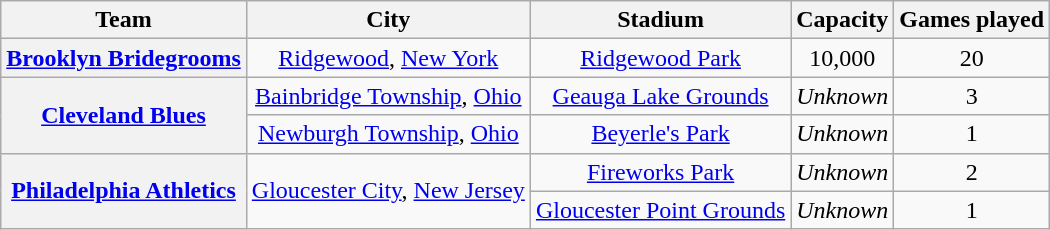<table class="wikitable sortable plainrowheaders" style="text-align:center;">
<tr>
<th scope="col">Team</th>
<th scope="col">City</th>
<th scope="col">Stadium</th>
<th scope="col">Capacity</th>
<th scope="col">Games played</th>
</tr>
<tr>
<th scope="row"><a href='#'>Brooklyn Bridegrooms</a></th>
<td><a href='#'>Ridgewood</a>, <a href='#'>New York</a></td>
<td><a href='#'>Ridgewood Park</a></td>
<td>10,000</td>
<td>20</td>
</tr>
<tr>
<th scope="row" rowspan="2"><a href='#'>Cleveland Blues</a></th>
<td><a href='#'>Bainbridge Township</a>, <a href='#'>Ohio</a></td>
<td><a href='#'>Geauga Lake Grounds</a></td>
<td><em>Unknown</em></td>
<td>3</td>
</tr>
<tr>
<td><a href='#'>Newburgh Township</a>, <a href='#'>Ohio</a></td>
<td><a href='#'>Beyerle's Park</a></td>
<td><em>Unknown</em></td>
<td>1</td>
</tr>
<tr>
<th scope="row" rowspan="2"><a href='#'>Philadelphia Athletics</a></th>
<td rowspan="2"><a href='#'>Gloucester City</a>, <a href='#'>New Jersey</a></td>
<td><a href='#'>Fireworks Park</a></td>
<td><em>Unknown</em></td>
<td>2</td>
</tr>
<tr>
<td><a href='#'>Gloucester Point Grounds</a></td>
<td><em>Unknown</em></td>
<td>1</td>
</tr>
</table>
